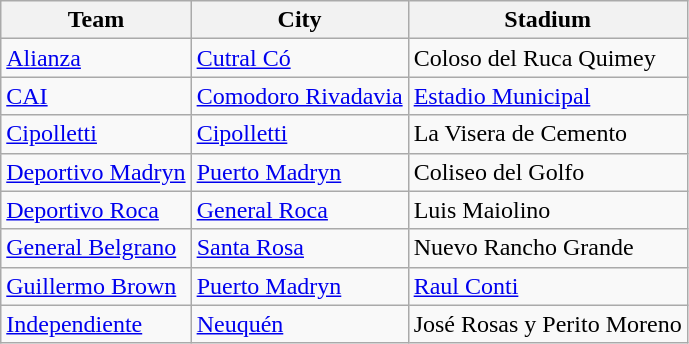<table class="wikitable sortable">
<tr>
<th>Team</th>
<th>City</th>
<th>Stadium</th>
</tr>
<tr>
<td> <a href='#'>Alianza</a></td>
<td><a href='#'>Cutral Có</a></td>
<td>Coloso del Ruca Quimey</td>
</tr>
<tr>
<td> <a href='#'>CAI</a></td>
<td><a href='#'>Comodoro Rivadavia</a></td>
<td><a href='#'>Estadio Municipal</a></td>
</tr>
<tr>
<td> <a href='#'>Cipolletti</a></td>
<td><a href='#'>Cipolletti</a></td>
<td>La Visera de Cemento</td>
</tr>
<tr>
<td> <a href='#'>Deportivo Madryn</a></td>
<td><a href='#'>Puerto Madryn</a></td>
<td>Coliseo del Golfo</td>
</tr>
<tr>
<td> <a href='#'>Deportivo Roca</a></td>
<td><a href='#'>General Roca</a></td>
<td>Luis Maiolino</td>
</tr>
<tr>
<td> <a href='#'>General Belgrano</a></td>
<td><a href='#'>Santa Rosa</a></td>
<td>Nuevo Rancho Grande</td>
</tr>
<tr>
<td> <a href='#'>Guillermo Brown</a></td>
<td><a href='#'>Puerto Madryn</a></td>
<td><a href='#'>Raul Conti</a></td>
</tr>
<tr>
<td> <a href='#'>Independiente</a></td>
<td><a href='#'>Neuquén</a></td>
<td>José Rosas y Perito Moreno</td>
</tr>
</table>
